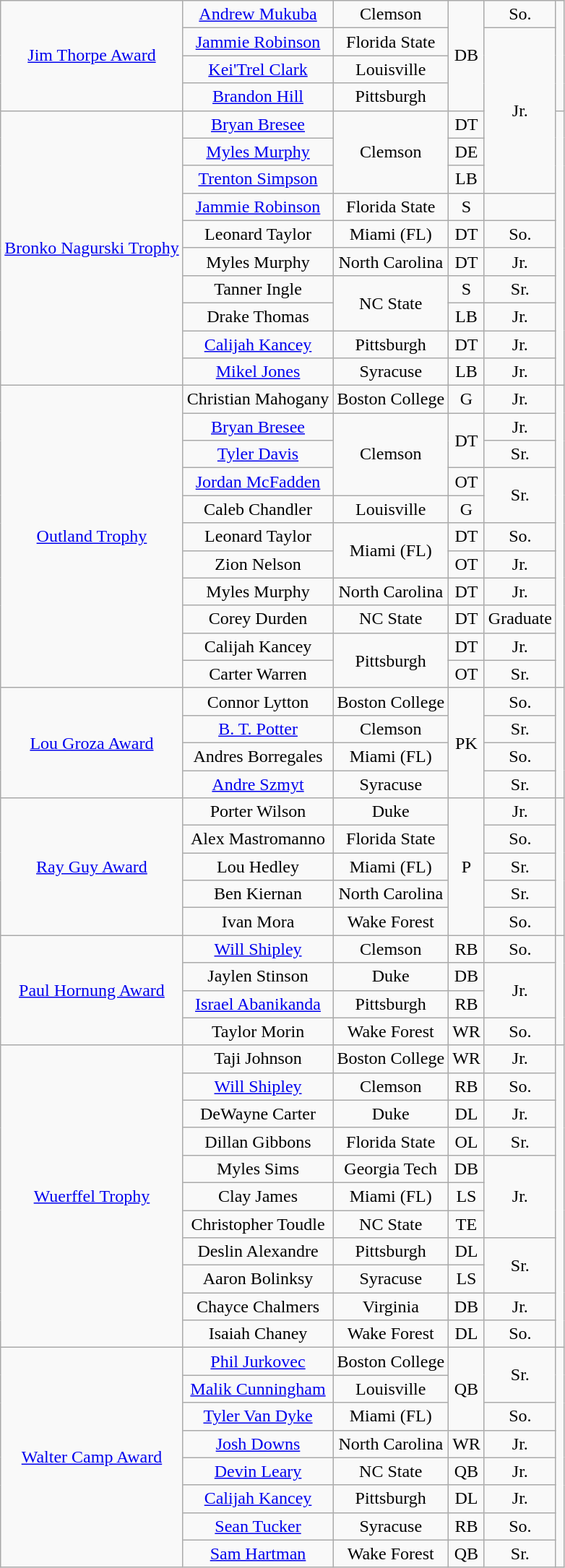<table class="wikitable" style="text-align:center;">
<tr>
<td rowspan=4><a href='#'>Jim Thorpe Award</a></td>
<td><a href='#'>Andrew Mukuba</a></td>
<td>Clemson</td>
<td rowspan=4>DB</td>
<td>So.</td>
<td rowspan=4></td>
</tr>
<tr>
<td><a href='#'>Jammie Robinson</a></td>
<td>Florida State</td>
<td rowspan=6>Jr.</td>
</tr>
<tr>
<td><a href='#'>Kei'Trel Clark</a></td>
<td>Louisville</td>
</tr>
<tr>
<td><a href='#'>Brandon Hill</a></td>
<td>Pittsburgh</td>
</tr>
<tr>
<td rowspan= 10><a href='#'>Bronko Nagurski Trophy</a></td>
<td><a href='#'>Bryan Bresee</a></td>
<td rowspan=3>Clemson</td>
<td>DT</td>
<td rowspan= 10></td>
</tr>
<tr>
<td><a href='#'>Myles Murphy</a></td>
<td>DE</td>
</tr>
<tr>
<td><a href='#'>Trenton Simpson</a></td>
<td>LB</td>
</tr>
<tr>
<td><a href='#'>Jammie Robinson</a></td>
<td>Florida State</td>
<td>S</td>
</tr>
<tr>
<td>Leonard Taylor</td>
<td>Miami (FL)</td>
<td>DT</td>
<td>So.</td>
</tr>
<tr>
<td>Myles Murphy</td>
<td>North Carolina</td>
<td>DT</td>
<td>Jr.</td>
</tr>
<tr>
<td>Tanner Ingle</td>
<td rowspan=2>NC State</td>
<td>S</td>
<td>Sr.</td>
</tr>
<tr>
<td>Drake Thomas</td>
<td>LB</td>
<td>Jr.</td>
</tr>
<tr>
<td><a href='#'>Calijah Kancey</a></td>
<td>Pittsburgh</td>
<td>DT</td>
<td> Jr.</td>
</tr>
<tr>
<td><a href='#'>Mikel Jones</a></td>
<td>Syracuse</td>
<td>LB</td>
<td>Jr.</td>
</tr>
<tr>
<td rowspan=11><a href='#'>Outland Trophy</a></td>
<td>Christian Mahogany</td>
<td>Boston College</td>
<td>G</td>
<td> Jr.</td>
<td rowspan=11></td>
</tr>
<tr>
<td><a href='#'>Bryan Bresee</a></td>
<td rowspan=3>Clemson</td>
<td rowspan=2>DT</td>
<td>Jr.</td>
</tr>
<tr>
<td><a href='#'>Tyler Davis</a></td>
<td>Sr.</td>
</tr>
<tr>
<td><a href='#'>Jordan McFadden</a></td>
<td>OT</td>
<td rowspan=2> Sr.</td>
</tr>
<tr>
<td>Caleb Chandler</td>
<td>Louisville</td>
<td>G</td>
</tr>
<tr>
<td>Leonard Taylor</td>
<td rowspan=2>Miami (FL)</td>
<td>DT</td>
<td>So.</td>
</tr>
<tr>
<td>Zion Nelson</td>
<td>OT</td>
<td> Jr.</td>
</tr>
<tr>
<td>Myles Murphy</td>
<td>North Carolina</td>
<td>DT</td>
<td>Jr.</td>
</tr>
<tr>
<td>Corey Durden</td>
<td>NC State</td>
<td>DT</td>
<td> Graduate</td>
</tr>
<tr>
<td>Calijah Kancey</td>
<td rowspan=2>Pittsburgh</td>
<td>DT</td>
<td> Jr.</td>
</tr>
<tr>
<td>Carter Warren</td>
<td>OT</td>
<td> Sr.</td>
</tr>
<tr>
<td rowspan=4><a href='#'>Lou Groza Award</a></td>
<td>Connor Lytton</td>
<td>Boston College</td>
<td rowspan=4>PK</td>
<td>So.</td>
<td rowspan=4></td>
</tr>
<tr>
<td><a href='#'>B. T. Potter</a></td>
<td>Clemson</td>
<td> Sr.</td>
</tr>
<tr>
<td>Andres Borregales</td>
<td>Miami (FL)</td>
<td>So.</td>
</tr>
<tr>
<td><a href='#'>Andre Szmyt</a></td>
<td>Syracuse</td>
<td> Sr.</td>
</tr>
<tr>
<td rowspan=5><a href='#'>Ray Guy Award</a></td>
<td>Porter Wilson</td>
<td>Duke</td>
<td rowspan=5>P</td>
<td> Jr.</td>
<td rowspan=5></td>
</tr>
<tr>
<td>Alex Mastromanno</td>
<td>Florida State</td>
<td> So.</td>
</tr>
<tr>
<td>Lou Hedley</td>
<td>Miami (FL)</td>
<td> Sr.</td>
</tr>
<tr>
<td>Ben Kiernan</td>
<td>North Carolina</td>
<td>Sr.</td>
</tr>
<tr>
<td>Ivan Mora</td>
<td>Wake Forest</td>
<td> So.</td>
</tr>
<tr>
<td rowspan=4><a href='#'>Paul Hornung Award</a></td>
<td><a href='#'>Will Shipley</a></td>
<td>Clemson</td>
<td>RB</td>
<td>So.</td>
<td rowspan=4></td>
</tr>
<tr>
<td>Jaylen Stinson</td>
<td>Duke</td>
<td>DB</td>
<td rowspan=2>Jr.</td>
</tr>
<tr>
<td><a href='#'>Israel Abanikanda</a></td>
<td>Pittsburgh</td>
<td>RB</td>
</tr>
<tr>
<td>Taylor Morin</td>
<td>Wake Forest</td>
<td>WR</td>
<td> So.</td>
</tr>
<tr>
<td rowspan=11><a href='#'>Wuerffel Trophy</a></td>
<td>Taji Johnson</td>
<td>Boston College</td>
<td>WR</td>
<td>Jr.</td>
<td rowspan=11></td>
</tr>
<tr>
<td><a href='#'>Will Shipley</a></td>
<td>Clemson</td>
<td>RB</td>
<td>So.</td>
</tr>
<tr>
<td>DeWayne Carter</td>
<td>Duke</td>
<td>DL</td>
<td>Jr.</td>
</tr>
<tr>
<td>Dillan Gibbons</td>
<td>Florida State</td>
<td>OL</td>
<td>Sr.</td>
</tr>
<tr>
<td>Myles Sims</td>
<td>Georgia Tech</td>
<td>DB</td>
<td rowspan=3>Jr.</td>
</tr>
<tr>
<td>Clay James</td>
<td>Miami (FL)</td>
<td>LS</td>
</tr>
<tr>
<td>Christopher Toudle</td>
<td>NC State</td>
<td>TE</td>
</tr>
<tr>
<td>Deslin Alexandre</td>
<td>Pittsburgh</td>
<td>DL</td>
<td rowspan=2>Sr.</td>
</tr>
<tr>
<td>Aaron Bolinksy</td>
<td>Syracuse</td>
<td>LS</td>
</tr>
<tr>
<td>Chayce Chalmers</td>
<td>Virginia</td>
<td>DB</td>
<td>Jr.</td>
</tr>
<tr>
<td>Isaiah Chaney</td>
<td>Wake Forest</td>
<td>DL</td>
<td>So.</td>
</tr>
<tr>
<td rowspan=8><a href='#'>Walter Camp Award</a></td>
<td><a href='#'>Phil Jurkovec</a></td>
<td>Boston College</td>
<td rowspan=3>QB</td>
<td rowspan=2> Sr.</td>
<td rowspan=8></td>
</tr>
<tr>
<td><a href='#'>Malik Cunningham</a></td>
<td>Louisville</td>
</tr>
<tr>
<td><a href='#'>Tyler Van Dyke</a></td>
<td>Miami (FL)</td>
<td> So.</td>
</tr>
<tr>
<td><a href='#'>Josh Downs</a></td>
<td>North Carolina</td>
<td>WR</td>
<td>Jr.</td>
</tr>
<tr>
<td><a href='#'>Devin Leary</a></td>
<td>NC State</td>
<td>QB</td>
<td> Jr.</td>
</tr>
<tr>
<td><a href='#'>Calijah Kancey</a></td>
<td>Pittsburgh</td>
<td>DL</td>
<td> Jr.</td>
</tr>
<tr>
<td><a href='#'>Sean Tucker</a></td>
<td>Syracuse</td>
<td>RB</td>
<td>So.</td>
</tr>
<tr>
<td><a href='#'>Sam Hartman</a></td>
<td>Wake Forest</td>
<td>QB</td>
<td> Sr.</td>
</tr>
</table>
